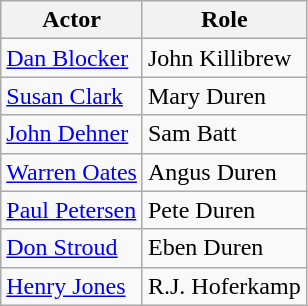<table class="wikitable">
<tr>
<th>Actor</th>
<th>Role</th>
</tr>
<tr>
<td><a href='#'>Dan Blocker</a></td>
<td>John Killibrew</td>
</tr>
<tr>
<td><a href='#'>Susan Clark</a></td>
<td>Mary Duren</td>
</tr>
<tr>
<td><a href='#'>John Dehner</a></td>
<td>Sam Batt</td>
</tr>
<tr>
<td><a href='#'>Warren Oates</a></td>
<td>Angus Duren</td>
</tr>
<tr>
<td><a href='#'>Paul Petersen</a></td>
<td>Pete Duren</td>
</tr>
<tr>
<td><a href='#'>Don Stroud</a></td>
<td>Eben Duren</td>
</tr>
<tr>
<td><a href='#'>Henry Jones</a></td>
<td>R.J. Hoferkamp</td>
</tr>
</table>
